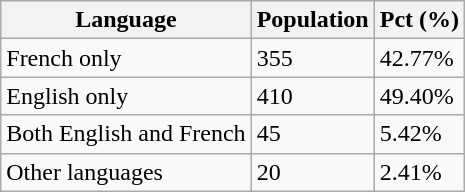<table class="wikitable">
<tr>
<th>Language</th>
<th>Population</th>
<th>Pct (%)</th>
</tr>
<tr>
<td>French only</td>
<td>355</td>
<td>42.77%</td>
</tr>
<tr>
<td>English only</td>
<td>410</td>
<td>49.40%</td>
</tr>
<tr>
<td>Both English and French</td>
<td>45</td>
<td>5.42%</td>
</tr>
<tr>
<td>Other languages</td>
<td>20</td>
<td>2.41%</td>
</tr>
</table>
